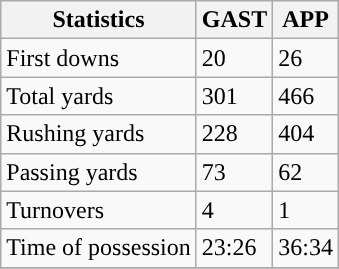<table class="wikitable" style="float: left;">
<tr>
<th>Statistics</th>
<th>GAST</th>
<th>APP</th>
</tr>
<tr>
<td>First downs</td>
<td>20</td>
<td>26</td>
</tr>
<tr>
<td>Total yards</td>
<td>301</td>
<td>466</td>
</tr>
<tr>
<td>Rushing yards</td>
<td>228</td>
<td>404</td>
</tr>
<tr>
<td>Passing yards</td>
<td>73</td>
<td>62</td>
</tr>
<tr>
<td>Turnovers</td>
<td>4</td>
<td>1</td>
</tr>
<tr>
<td>Time of possession</td>
<td>23:26</td>
<td>36:34</td>
</tr>
<tr>
</tr>
</table>
